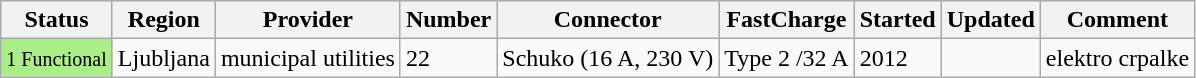<table class="wikitable sortable" style="clear:both;">
<tr>
<th>Status</th>
<th>Region</th>
<th>Provider</th>
<th>Number</th>
<th>Connector</th>
<th>FastCharge</th>
<th>Started</th>
<th>Updated</th>
<th>Comment</th>
</tr>
<tr>
<td style="background: #AE8"><small>1 Functional</small></td>
<td>Ljubljana</td>
<td>municipal utilities</td>
<td>22</td>
<td>Schuko (16 A, 230 V)</td>
<td>Type 2 /32 A</td>
<td>2012</td>
<td></td>
<td>elektro crpalke</td>
</tr>
</table>
